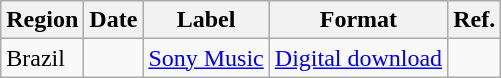<table class="wikitable">
<tr>
<th>Region</th>
<th>Date</th>
<th>Label</th>
<th>Format</th>
<th>Ref.</th>
</tr>
<tr>
<td>Brazil</td>
<td></td>
<td><a href='#'>Sony Music</a></td>
<td rowspan="3"><a href='#'>Digital download</a></td>
<td></td>
</tr>
</table>
